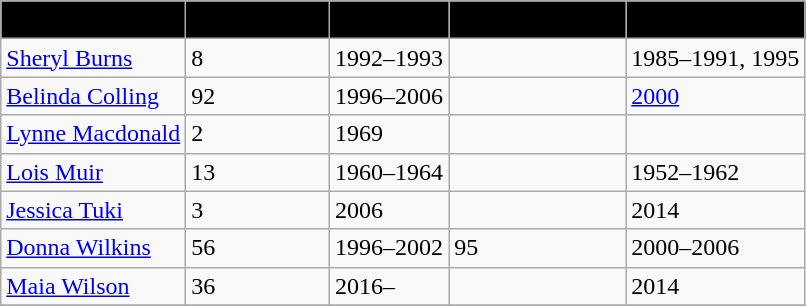<table class="wikitable collapsible" border="1">
<tr>
<th style="background:black;"><span>Player</span></th>
<th style="background:black;"><span>Netball Apps</span></th>
<th style="background:black;"><span>Years</span></th>
<th style="background:black;"><span>Basketball Apps</span></th>
<th style="background:black;"><span>Years</span></th>
</tr>
<tr>
<td><a href='#'>Sheryl Burns</a></td>
<td>8</td>
<td>1992–1993</td>
<td></td>
<td>1985–1991, 1995</td>
</tr>
<tr>
<td><a href='#'>Belinda Colling</a></td>
<td>92</td>
<td>1996–2006</td>
<td></td>
<td><a href='#'>2000</a></td>
</tr>
<tr>
<td><a href='#'>Lynne Macdonald</a></td>
<td>2</td>
<td>1969</td>
<td></td>
<td></td>
</tr>
<tr>
<td><a href='#'>Lois Muir</a></td>
<td>13</td>
<td>1960–1964</td>
<td></td>
<td>1952–1962</td>
</tr>
<tr>
<td><a href='#'>Jessica Tuki</a></td>
<td>3</td>
<td>2006</td>
<td></td>
<td>2014</td>
</tr>
<tr>
<td><a href='#'>Donna Wilkins</a></td>
<td>56</td>
<td>1996–2002</td>
<td>95</td>
<td>2000–2006</td>
</tr>
<tr>
<td><a href='#'>Maia Wilson</a></td>
<td>36</td>
<td>2016–</td>
<td></td>
<td>2014</td>
</tr>
<tr>
</tr>
</table>
